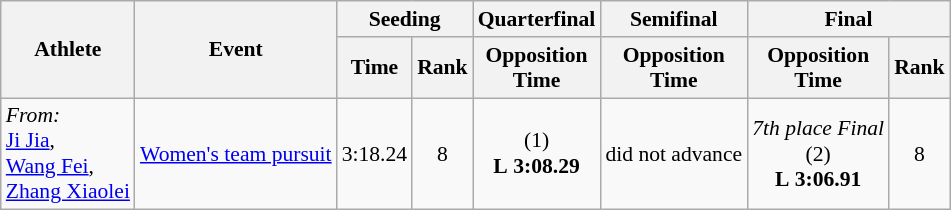<table class="wikitable" style="font-size:90%">
<tr>
<th rowspan="2">Athlete</th>
<th rowspan="2">Event</th>
<th colspan="2">Seeding</th>
<th>Quarterfinal</th>
<th>Semifinal</th>
<th colspan="2">Final</th>
</tr>
<tr>
<th>Time</th>
<th>Rank</th>
<th>Opposition <br> Time</th>
<th>Opposition <br> Time</th>
<th>Opposition <br> Time</th>
<th>Rank</th>
</tr>
<tr>
<td><em>From:</em> <br> <a href='#'>Ji Jia</a>,<br><a href='#'>Wang Fei</a>,<br><a href='#'>Zhang Xiaolei</a></td>
<td><a href='#'>Women's team pursuit</a></td>
<td align="center">3:18.24</td>
<td align="center">8</td>
<td align="center"> (1)<br><strong>L</strong> <strong>3:08.29</strong></td>
<td align="center">did not advance</td>
<td align="center"><em>7th place Final</em> <br> (2)<br><strong>L</strong> <strong>3:06.91</strong></td>
<td align="center">8</td>
</tr>
</table>
